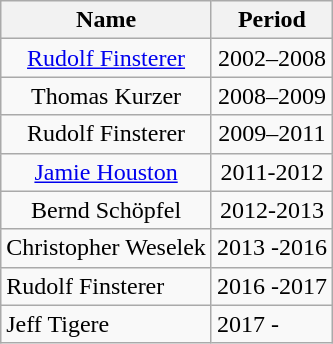<table class="wikitable">
<tr>
<th>Name</th>
<th>Period</th>
</tr>
<tr align="center">
<td><a href='#'>Rudolf Finsterer</a></td>
<td>2002–2008</td>
</tr>
<tr align="center">
<td>Thomas Kurzer</td>
<td>2008–2009</td>
</tr>
<tr align="center">
<td>Rudolf Finsterer</td>
<td>2009–2011</td>
</tr>
<tr align="center">
<td> <a href='#'>Jamie Houston</a></td>
<td>2011-2012</td>
</tr>
<tr align="center">
<td>Bernd Schöpfel</td>
<td>2012-2013</td>
</tr>
<tr align="center">
<td>Christopher Weselek</td>
<td>2013 -2016</td>
</tr>
<tr align=“center “>
<td>Rudolf Finsterer</td>
<td>2016 -2017</td>
</tr>
<tr align=“center”>
<td>Jeff Tigere</td>
<td>2017 -</td>
</tr>
</table>
